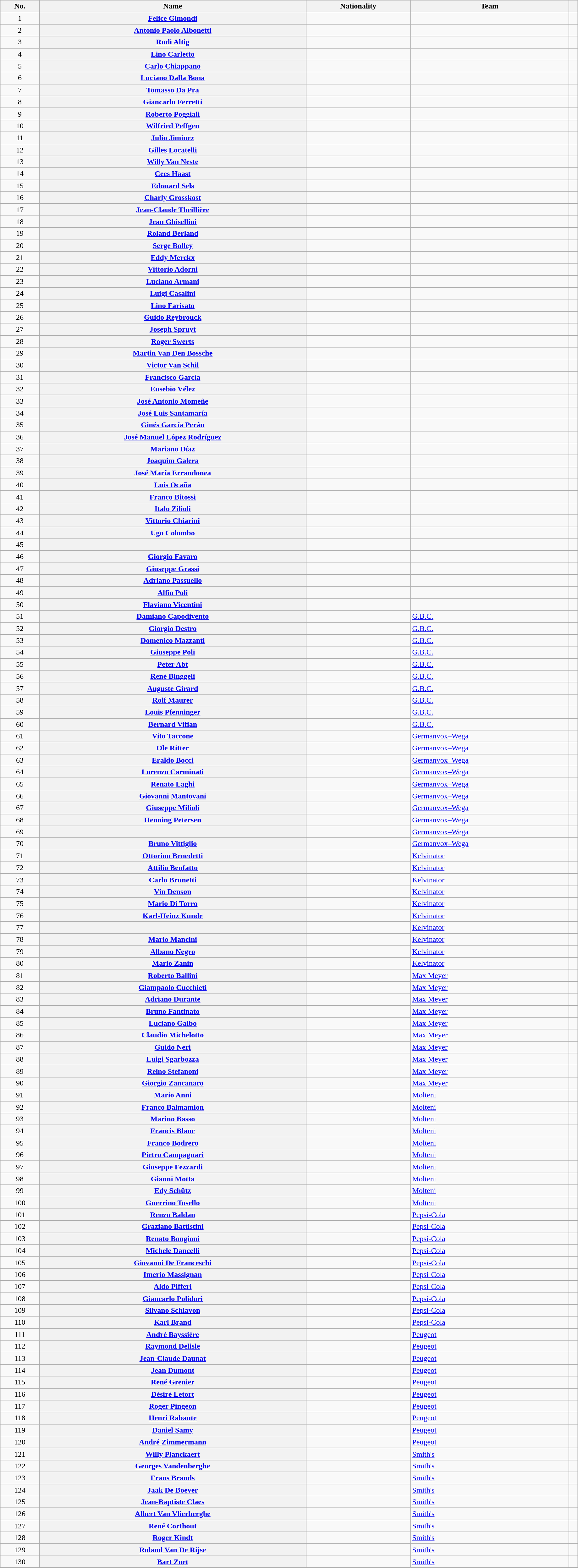<table class="wikitable plainrowheaders sortable" style="width:97%">
<tr>
<th scope="col">No.</th>
<th scope="col">Name</th>
<th scope="col">Nationality</th>
<th scope="col">Team</th>
<th scope="col" class="unsortable"></th>
</tr>
<tr>
<td style="text-align:center;">1</td>
<th scope="row"><a href='#'>Felice Gimondi</a></th>
<td></td>
<td></td>
<td style="text-align:center;"></td>
</tr>
<tr>
<td style="text-align:center;">2</td>
<th scope="row"><a href='#'>Antonio Paolo Albonetti</a></th>
<td></td>
<td></td>
<td style="text-align:center;"></td>
</tr>
<tr>
<td style="text-align:center;">3</td>
<th scope="row"><a href='#'>Rudi Altig</a></th>
<td></td>
<td></td>
<td style="text-align:center;"></td>
</tr>
<tr>
<td style="text-align:center;">4</td>
<th scope="row"><a href='#'>Lino Carletto</a></th>
<td></td>
<td></td>
<td style="text-align:center;"></td>
</tr>
<tr>
<td style="text-align:center;">5</td>
<th scope="row"><a href='#'>Carlo Chiappano</a></th>
<td></td>
<td></td>
<td style="text-align:center;"></td>
</tr>
<tr>
<td style="text-align:center;">6</td>
<th scope="row"><a href='#'>Luciano Dalla Bona</a></th>
<td></td>
<td></td>
<td style="text-align:center;"></td>
</tr>
<tr>
<td style="text-align:center;">7</td>
<th scope="row"><a href='#'>Tomasso Da Pra</a></th>
<td></td>
<td></td>
<td style="text-align:center;"></td>
</tr>
<tr>
<td style="text-align:center;">8</td>
<th scope="row"><a href='#'>Giancarlo Ferretti</a></th>
<td></td>
<td></td>
<td style="text-align:center;"></td>
</tr>
<tr>
<td style="text-align:center;">9</td>
<th scope="row"><a href='#'>Roberto Poggiali</a></th>
<td></td>
<td></td>
<td style="text-align:center;"></td>
</tr>
<tr>
<td style="text-align:center;">10</td>
<th scope="row"><a href='#'>Wilfried Peffgen</a></th>
<td></td>
<td></td>
<td style="text-align:center;"></td>
</tr>
<tr>
<td style="text-align:center;">11</td>
<th scope="row"><a href='#'>Julio Jiminez</a></th>
<td></td>
<td></td>
<td style="text-align:center;"></td>
</tr>
<tr>
<td style="text-align:center;">12</td>
<th scope="row"><a href='#'>Gilles Locatelli</a></th>
<td></td>
<td></td>
<td style="text-align:center;"></td>
</tr>
<tr>
<td style="text-align:center;">13</td>
<th scope="row"><a href='#'>Willy Van Neste</a></th>
<td></td>
<td></td>
<td style="text-align:center;"></td>
</tr>
<tr>
<td style="text-align:center;">14</td>
<th scope="row"><a href='#'>Cees Haast</a></th>
<td></td>
<td></td>
<td style="text-align:center;"></td>
</tr>
<tr>
<td style="text-align:center;">15</td>
<th scope="row"><a href='#'>Edouard Sels</a></th>
<td></td>
<td></td>
<td style="text-align:center;"></td>
</tr>
<tr>
<td style="text-align:center;">16</td>
<th scope="row"><a href='#'>Charly Grosskost</a></th>
<td></td>
<td></td>
<td style="text-align:center;"></td>
</tr>
<tr>
<td style="text-align:center;">17</td>
<th scope="row"><a href='#'>Jean-Claude Theillière</a></th>
<td></td>
<td></td>
<td style="text-align:center;"></td>
</tr>
<tr>
<td style="text-align:center;">18</td>
<th scope="row"><a href='#'>Jean Ghisellini</a></th>
<td></td>
<td></td>
<td style="text-align:center;"></td>
</tr>
<tr>
<td style="text-align:center;">19</td>
<th scope="row"><a href='#'>Roland Berland</a></th>
<td></td>
<td></td>
<td style="text-align:center;"></td>
</tr>
<tr>
<td style="text-align:center;">20</td>
<th scope="row"><a href='#'>Serge Bolley</a></th>
<td></td>
<td></td>
<td style="text-align:center;"></td>
</tr>
<tr>
<td style="text-align:center;">21</td>
<th scope="row"><a href='#'>Eddy Merckx</a></th>
<td></td>
<td></td>
<td style="text-align:center;"></td>
</tr>
<tr>
<td style="text-align:center;">22</td>
<th scope="row"><a href='#'>Vittorio Adorni</a></th>
<td></td>
<td></td>
<td style="text-align:center;"></td>
</tr>
<tr>
<td style="text-align:center;">23</td>
<th scope="row"><a href='#'>Luciano Armani</a></th>
<td></td>
<td></td>
<td style="text-align:center;"></td>
</tr>
<tr>
<td style="text-align:center;">24</td>
<th scope="row"><a href='#'>Luigi Casalini</a></th>
<td></td>
<td></td>
<td style="text-align:center;"></td>
</tr>
<tr>
<td style="text-align:center;">25</td>
<th scope="row"><a href='#'>Lino Farisato</a></th>
<td></td>
<td></td>
<td style="text-align:center;"></td>
</tr>
<tr>
<td style="text-align:center;">26</td>
<th scope="row"><a href='#'>Guido Reybrouck</a></th>
<td></td>
<td></td>
<td style="text-align:center;"></td>
</tr>
<tr>
<td style="text-align:center;">27</td>
<th scope="row"><a href='#'>Joseph Spruyt</a></th>
<td></td>
<td></td>
<td style="text-align:center;"></td>
</tr>
<tr>
<td style="text-align:center;">28</td>
<th scope="row"><a href='#'>Roger Swerts</a></th>
<td></td>
<td></td>
<td style="text-align:center;"></td>
</tr>
<tr>
<td style="text-align:center;">29</td>
<th scope="row"><a href='#'>Martin Van Den Bossche</a></th>
<td></td>
<td></td>
<td style="text-align:center;"></td>
</tr>
<tr>
<td style="text-align:center;">30</td>
<th scope="row"><a href='#'>Victor Van Schil</a></th>
<td></td>
<td></td>
<td style="text-align:center;"></td>
</tr>
<tr>
<td style="text-align:center;">31</td>
<th scope="row"><a href='#'>Francisco García</a></th>
<td></td>
<td></td>
<td style="text-align:center;"></td>
</tr>
<tr>
<td style="text-align:center;">32</td>
<th scope="row"><a href='#'>Eusebio Vélez</a></th>
<td></td>
<td></td>
<td style="text-align:center;"></td>
</tr>
<tr>
<td style="text-align:center;">33</td>
<th scope="row"><a href='#'>José Antonio Momeñe</a></th>
<td></td>
<td></td>
<td style="text-align:center;"></td>
</tr>
<tr>
<td style="text-align:center;">34</td>
<th scope="row"><a href='#'>José Luis Santamaría</a></th>
<td></td>
<td></td>
<td style="text-align:center;"></td>
</tr>
<tr>
<td style="text-align:center;">35</td>
<th scope="row"><a href='#'>Ginés García Perán</a></th>
<td></td>
<td></td>
<td style="text-align:center;"></td>
</tr>
<tr>
<td style="text-align:center;">36</td>
<th scope="row"><a href='#'>José Manuel López Rodríguez</a></th>
<td></td>
<td></td>
<td style="text-align:center;"></td>
</tr>
<tr>
<td style="text-align:center;">37</td>
<th scope="row"><a href='#'>Mariano Díaz</a></th>
<td></td>
<td></td>
<td style="text-align:center;"></td>
</tr>
<tr>
<td style="text-align:center;">38</td>
<th scope="row"><a href='#'>Joaquim Galera</a></th>
<td></td>
<td></td>
<td style="text-align:center;"></td>
</tr>
<tr>
<td style="text-align:center;">39</td>
<th scope="row"><a href='#'>José María Errandonea</a></th>
<td></td>
<td></td>
<td style="text-align:center;"></td>
</tr>
<tr>
<td style="text-align:center;">40</td>
<th scope="row"><a href='#'>Luis Ocaña</a></th>
<td></td>
<td></td>
<td style="text-align:center;"></td>
</tr>
<tr>
<td style="text-align:center;">41</td>
<th scope="row"><a href='#'>Franco Bitossi</a></th>
<td></td>
<td></td>
<td style="text-align:center;"></td>
</tr>
<tr>
<td style="text-align:center;">42</td>
<th scope="row"><a href='#'>Italo Zilioli</a></th>
<td></td>
<td></td>
<td style="text-align:center;"></td>
</tr>
<tr>
<td style="text-align:center;">43</td>
<th scope="row"><a href='#'>Vittorio Chiarini</a></th>
<td></td>
<td></td>
<td style="text-align:center;"></td>
</tr>
<tr>
<td style="text-align:center;">44</td>
<th scope="row"><a href='#'>Ugo Colombo</a></th>
<td></td>
<td></td>
<td style="text-align:center;"></td>
</tr>
<tr>
<td style="text-align:center;">45</td>
<th scope="row"></th>
<td></td>
<td></td>
<td style="text-align:center;"></td>
</tr>
<tr>
<td style="text-align:center;">46</td>
<th scope="row"><a href='#'>Giorgio Favaro</a></th>
<td></td>
<td></td>
<td style="text-align:center;"></td>
</tr>
<tr>
<td style="text-align:center;">47</td>
<th scope="row"><a href='#'>Giuseppe Grassi</a></th>
<td></td>
<td></td>
<td style="text-align:center;"></td>
</tr>
<tr>
<td style="text-align:center;">48</td>
<th scope="row"><a href='#'>Adriano Passuello</a></th>
<td></td>
<td></td>
<td style="text-align:center;"></td>
</tr>
<tr>
<td style="text-align:center;">49</td>
<th scope="row"><a href='#'>Alfio Poli</a></th>
<td></td>
<td></td>
<td style="text-align:center;"></td>
</tr>
<tr>
<td style="text-align:center;">50</td>
<th scope="row"><a href='#'>Flaviano Vicentini</a></th>
<td></td>
<td></td>
<td style="text-align:center;"></td>
</tr>
<tr>
<td style="text-align:center;">51</td>
<th scope="row"><a href='#'>Damiano Capodivento</a></th>
<td></td>
<td><a href='#'>G.B.C.</a></td>
<td style="text-align:center;"></td>
</tr>
<tr>
<td style="text-align:center;">52</td>
<th scope="row"><a href='#'>Giorgio Destro</a></th>
<td></td>
<td><a href='#'>G.B.C.</a></td>
<td style="text-align:center;"></td>
</tr>
<tr>
<td style="text-align:center;">53</td>
<th scope="row"><a href='#'>Domenico Mazzanti</a></th>
<td></td>
<td><a href='#'>G.B.C.</a></td>
<td style="text-align:center;"></td>
</tr>
<tr>
<td style="text-align:center;">54</td>
<th scope="row"><a href='#'>Giuseppe Poli</a></th>
<td></td>
<td><a href='#'>G.B.C.</a></td>
<td style="text-align:center;"></td>
</tr>
<tr>
<td style="text-align:center;">55</td>
<th scope="row"><a href='#'>Peter Abt</a></th>
<td></td>
<td><a href='#'>G.B.C.</a></td>
<td style="text-align:center;"></td>
</tr>
<tr>
<td style="text-align:center;">56</td>
<th scope="row"><a href='#'>René Binggeli</a></th>
<td></td>
<td><a href='#'>G.B.C.</a></td>
<td style="text-align:center;"></td>
</tr>
<tr>
<td style="text-align:center;">57</td>
<th scope="row"><a href='#'>Auguste Girard</a></th>
<td></td>
<td><a href='#'>G.B.C.</a></td>
<td style="text-align:center;"></td>
</tr>
<tr>
<td style="text-align:center;">58</td>
<th scope="row"><a href='#'>Rolf Maurer</a></th>
<td></td>
<td><a href='#'>G.B.C.</a></td>
<td style="text-align:center;"></td>
</tr>
<tr>
<td style="text-align:center;">59</td>
<th scope="row"><a href='#'>Louis Pfenninger</a></th>
<td></td>
<td><a href='#'>G.B.C.</a></td>
<td style="text-align:center;"></td>
</tr>
<tr>
<td style="text-align:center;">60</td>
<th scope="row"><a href='#'>Bernard Vifian</a></th>
<td></td>
<td><a href='#'>G.B.C.</a></td>
<td style="text-align:center;"></td>
</tr>
<tr>
<td style="text-align:center;">61</td>
<th scope="row"><a href='#'>Vito Taccone</a></th>
<td></td>
<td><a href='#'>Germanvox–Wega</a></td>
<td style="text-align:center;"></td>
</tr>
<tr>
<td style="text-align:center;">62</td>
<th scope="row"><a href='#'>Ole Ritter</a></th>
<td></td>
<td><a href='#'>Germanvox–Wega</a></td>
<td style="text-align:center;"></td>
</tr>
<tr>
<td style="text-align:center;">63</td>
<th scope="row"><a href='#'>Eraldo Bocci</a></th>
<td></td>
<td><a href='#'>Germanvox–Wega</a></td>
<td style="text-align:center;"></td>
</tr>
<tr>
<td style="text-align:center;">64</td>
<th scope="row"><a href='#'>Lorenzo Carminati</a></th>
<td></td>
<td><a href='#'>Germanvox–Wega</a></td>
<td style="text-align:center;"></td>
</tr>
<tr>
<td style="text-align:center;">65</td>
<th scope="row"><a href='#'>Renato Laghi</a></th>
<td></td>
<td><a href='#'>Germanvox–Wega</a></td>
<td style="text-align:center;"></td>
</tr>
<tr>
<td style="text-align:center;">66</td>
<th scope="row"><a href='#'>Giovanni Mantovani</a></th>
<td></td>
<td><a href='#'>Germanvox–Wega</a></td>
<td style="text-align:center;"></td>
</tr>
<tr>
<td style="text-align:center;">67</td>
<th scope="row"><a href='#'>Giuseppe Milioli</a></th>
<td></td>
<td><a href='#'>Germanvox–Wega</a></td>
<td style="text-align:center;"></td>
</tr>
<tr>
<td style="text-align:center;">68</td>
<th scope="row"><a href='#'>Henning Petersen</a></th>
<td></td>
<td><a href='#'>Germanvox–Wega</a></td>
<td style="text-align:center;"></td>
</tr>
<tr>
<td style="text-align:center;">69</td>
<th scope="row"></th>
<td></td>
<td><a href='#'>Germanvox–Wega</a></td>
<td style="text-align:center;"></td>
</tr>
<tr>
<td style="text-align:center;">70</td>
<th scope="row"><a href='#'>Bruno Vittiglio</a></th>
<td></td>
<td><a href='#'>Germanvox–Wega</a></td>
<td style="text-align:center;"></td>
</tr>
<tr>
<td style="text-align:center;">71</td>
<th scope="row"><a href='#'>Ottorino Benedetti</a></th>
<td></td>
<td><a href='#'>Kelvinator</a></td>
<td style="text-align:center;"></td>
</tr>
<tr>
<td style="text-align:center;">72</td>
<th scope="row"><a href='#'>Attilio Benfatto</a></th>
<td></td>
<td><a href='#'>Kelvinator</a></td>
<td style="text-align:center;"></td>
</tr>
<tr>
<td style="text-align:center;">73</td>
<th scope="row"><a href='#'>Carlo Brunetti</a></th>
<td></td>
<td><a href='#'>Kelvinator</a></td>
<td style="text-align:center;"></td>
</tr>
<tr>
<td style="text-align:center;">74</td>
<th scope="row"><a href='#'>Vin Denson</a></th>
<td></td>
<td><a href='#'>Kelvinator</a></td>
<td style="text-align:center;"></td>
</tr>
<tr>
<td style="text-align:center;">75</td>
<th scope="row"><a href='#'>Mario Di Torro</a></th>
<td></td>
<td><a href='#'>Kelvinator</a></td>
<td style="text-align:center;"></td>
</tr>
<tr>
<td style="text-align:center;">76</td>
<th scope="row"><a href='#'>Karl-Heinz Kunde</a></th>
<td></td>
<td><a href='#'>Kelvinator</a></td>
<td style="text-align:center;"></td>
</tr>
<tr>
<td style="text-align:center;">77</td>
<th scope="row"></th>
<td></td>
<td><a href='#'>Kelvinator</a></td>
<td style="text-align:center;"></td>
</tr>
<tr>
<td style="text-align:center;">78</td>
<th scope="row"><a href='#'>Mario Mancini</a></th>
<td></td>
<td><a href='#'>Kelvinator</a></td>
<td style="text-align:center;"></td>
</tr>
<tr>
<td style="text-align:center;">79</td>
<th scope="row"><a href='#'>Albano Negro</a></th>
<td></td>
<td><a href='#'>Kelvinator</a></td>
<td style="text-align:center;"></td>
</tr>
<tr>
<td style="text-align:center;">80</td>
<th scope="row"><a href='#'>Mario Zanin</a></th>
<td></td>
<td><a href='#'>Kelvinator</a></td>
<td style="text-align:center;"></td>
</tr>
<tr>
<td style="text-align:center;">81</td>
<th scope="row"><a href='#'>Roberto Ballini</a></th>
<td></td>
<td><a href='#'>Max Meyer</a></td>
<td style="text-align:center;"></td>
</tr>
<tr>
<td style="text-align:center;">82</td>
<th scope="row"><a href='#'>Giampaolo Cucchieti</a></th>
<td></td>
<td><a href='#'>Max Meyer</a></td>
<td style="text-align:center;"></td>
</tr>
<tr>
<td style="text-align:center;">83</td>
<th scope="row"><a href='#'>Adriano Durante</a></th>
<td></td>
<td><a href='#'>Max Meyer</a></td>
<td style="text-align:center;"></td>
</tr>
<tr>
<td style="text-align:center;">84</td>
<th scope="row"><a href='#'>Bruno Fantinato</a></th>
<td></td>
<td><a href='#'>Max Meyer</a></td>
<td style="text-align:center;"></td>
</tr>
<tr>
<td style="text-align:center;">85</td>
<th scope="row"><a href='#'>Luciano Galbo</a></th>
<td></td>
<td><a href='#'>Max Meyer</a></td>
<td style="text-align:center;"></td>
</tr>
<tr>
<td style="text-align:center;">86</td>
<th scope="row"><a href='#'>Claudio Michelotto</a></th>
<td></td>
<td><a href='#'>Max Meyer</a></td>
<td style="text-align:center;"></td>
</tr>
<tr>
<td style="text-align:center;">87</td>
<th scope="row"><a href='#'>Guido Neri</a></th>
<td></td>
<td><a href='#'>Max Meyer</a></td>
<td style="text-align:center;"></td>
</tr>
<tr>
<td style="text-align:center;">88</td>
<th scope="row"><a href='#'>Luigi Sgarbozza</a></th>
<td></td>
<td><a href='#'>Max Meyer</a></td>
<td style="text-align:center;"></td>
</tr>
<tr>
<td style="text-align:center;">89</td>
<th scope="row"><a href='#'>Reino Stefanoni</a></th>
<td></td>
<td><a href='#'>Max Meyer</a></td>
<td style="text-align:center;"></td>
</tr>
<tr>
<td style="text-align:center;">90</td>
<th scope="row"><a href='#'>Giorgio Zancanaro</a></th>
<td></td>
<td><a href='#'>Max Meyer</a></td>
<td style="text-align:center;"></td>
</tr>
<tr>
<td style="text-align:center;">91</td>
<th scope="row"><a href='#'>Mario Anni</a></th>
<td></td>
<td><a href='#'>Molteni</a></td>
<td style="text-align:center;"></td>
</tr>
<tr>
<td style="text-align:center;">92</td>
<th scope="row"><a href='#'>Franco Balmamion</a></th>
<td></td>
<td><a href='#'>Molteni</a></td>
<td style="text-align:center;"></td>
</tr>
<tr>
<td style="text-align:center;">93</td>
<th scope="row"><a href='#'>Marino Basso</a></th>
<td></td>
<td><a href='#'>Molteni</a></td>
<td style="text-align:center;"></td>
</tr>
<tr>
<td style="text-align:center;">94</td>
<th scope="row"><a href='#'>Francis Blanc</a></th>
<td></td>
<td><a href='#'>Molteni</a></td>
<td style="text-align:center;"></td>
</tr>
<tr>
<td style="text-align:center;">95</td>
<th scope="row"><a href='#'>Franco Bodrero</a></th>
<td></td>
<td><a href='#'>Molteni</a></td>
<td style="text-align:center;"></td>
</tr>
<tr>
<td style="text-align:center;">96</td>
<th scope="row"><a href='#'>Pietro Campagnari</a></th>
<td></td>
<td><a href='#'>Molteni</a></td>
<td style="text-align:center;"></td>
</tr>
<tr>
<td style="text-align:center;">97</td>
<th scope="row"><a href='#'>Giuseppe Fezzardi</a></th>
<td></td>
<td><a href='#'>Molteni</a></td>
<td style="text-align:center;"></td>
</tr>
<tr>
<td style="text-align:center;">98</td>
<th scope="row"><a href='#'>Gianni Motta</a></th>
<td></td>
<td><a href='#'>Molteni</a></td>
<td style="text-align:center;"></td>
</tr>
<tr>
<td style="text-align:center;">99</td>
<th scope="row"><a href='#'>Edy Schütz</a></th>
<td></td>
<td><a href='#'>Molteni</a></td>
<td style="text-align:center;"></td>
</tr>
<tr>
<td style="text-align:center;">100</td>
<th scope="row"><a href='#'>Guerrino Tosello</a></th>
<td></td>
<td><a href='#'>Molteni</a></td>
<td style="text-align:center;"></td>
</tr>
<tr>
<td style="text-align:center;">101</td>
<th scope="row"><a href='#'>Renzo Baldan</a></th>
<td></td>
<td><a href='#'>Pepsi-Cola</a></td>
<td style="text-align:center;"></td>
</tr>
<tr>
<td style="text-align:center;">102</td>
<th scope="row"><a href='#'>Graziano Battistini</a></th>
<td></td>
<td><a href='#'>Pepsi-Cola</a></td>
<td style="text-align:center;"></td>
</tr>
<tr>
<td style="text-align:center;">103</td>
<th scope="row"><a href='#'>Renato Bongioni</a></th>
<td></td>
<td><a href='#'>Pepsi-Cola</a></td>
<td style="text-align:center;"></td>
</tr>
<tr>
<td style="text-align:center;">104</td>
<th scope="row"><a href='#'>Michele Dancelli</a></th>
<td></td>
<td><a href='#'>Pepsi-Cola</a></td>
<td style="text-align:center;"></td>
</tr>
<tr>
<td style="text-align:center;">105</td>
<th scope="row"><a href='#'>Giovanni De Franceschi</a></th>
<td></td>
<td><a href='#'>Pepsi-Cola</a></td>
<td style="text-align:center;"></td>
</tr>
<tr>
<td style="text-align:center;">106</td>
<th scope="row"><a href='#'>Imerio Massignan</a></th>
<td></td>
<td><a href='#'>Pepsi-Cola</a></td>
<td style="text-align:center;"></td>
</tr>
<tr>
<td style="text-align:center;">107</td>
<th scope="row"><a href='#'>Aldo Pifferi</a></th>
<td></td>
<td><a href='#'>Pepsi-Cola</a></td>
<td style="text-align:center;"></td>
</tr>
<tr>
<td style="text-align:center;">108</td>
<th scope="row"><a href='#'>Giancarlo Polidori</a></th>
<td></td>
<td><a href='#'>Pepsi-Cola</a></td>
<td style="text-align:center;"></td>
</tr>
<tr>
<td style="text-align:center;">109</td>
<th scope="row"><a href='#'>Silvano Schiavon</a></th>
<td></td>
<td><a href='#'>Pepsi-Cola</a></td>
<td style="text-align:center;"></td>
</tr>
<tr>
<td style="text-align:center;">110</td>
<th scope="row"><a href='#'>Karl Brand</a></th>
<td></td>
<td><a href='#'>Pepsi-Cola</a></td>
<td style="text-align:center;"></td>
</tr>
<tr>
<td style="text-align:center;">111</td>
<th scope="row"><a href='#'>André Bayssière</a></th>
<td></td>
<td><a href='#'>Peugeot</a></td>
<td style="text-align:center;"></td>
</tr>
<tr>
<td style="text-align:center;">112</td>
<th scope="row"><a href='#'>Raymond Delisle</a></th>
<td></td>
<td><a href='#'>Peugeot</a></td>
<td style="text-align:center;"></td>
</tr>
<tr>
<td style="text-align:center;">113</td>
<th scope="row"><a href='#'>Jean-Claude Daunat</a></th>
<td></td>
<td><a href='#'>Peugeot</a></td>
<td style="text-align:center;"></td>
</tr>
<tr>
<td style="text-align:center;">114</td>
<th scope="row"><a href='#'>Jean Dumont</a></th>
<td></td>
<td><a href='#'>Peugeot</a></td>
<td style="text-align:center;"></td>
</tr>
<tr>
<td style="text-align:center;">115</td>
<th scope="row"><a href='#'>René Grenier</a></th>
<td></td>
<td><a href='#'>Peugeot</a></td>
<td style="text-align:center;"></td>
</tr>
<tr>
<td style="text-align:center;">116</td>
<th scope="row"><a href='#'>Désiré Letort</a></th>
<td></td>
<td><a href='#'>Peugeot</a></td>
<td style="text-align:center;"></td>
</tr>
<tr>
<td style="text-align:center;">117</td>
<th scope="row"><a href='#'>Roger Pingeon</a></th>
<td></td>
<td><a href='#'>Peugeot</a></td>
<td style="text-align:center;"></td>
</tr>
<tr>
<td style="text-align:center;">118</td>
<th scope="row"><a href='#'>Henri Rabaute</a></th>
<td></td>
<td><a href='#'>Peugeot</a></td>
<td style="text-align:center;"></td>
</tr>
<tr>
<td style="text-align:center;">119</td>
<th scope="row"><a href='#'>Daniel Samy</a></th>
<td></td>
<td><a href='#'>Peugeot</a></td>
<td style="text-align:center;"></td>
</tr>
<tr>
<td style="text-align:center;">120</td>
<th scope="row"><a href='#'>André Zimmermann</a></th>
<td></td>
<td><a href='#'>Peugeot</a></td>
<td style="text-align:center;"></td>
</tr>
<tr>
<td style="text-align:center;">121</td>
<th scope="row"><a href='#'>Willy Planckaert</a></th>
<td></td>
<td><a href='#'>Smith's</a></td>
<td style="text-align:center;"></td>
</tr>
<tr>
<td style="text-align:center;">122</td>
<th scope="row"><a href='#'>Georges Vandenberghe</a></th>
<td></td>
<td><a href='#'>Smith's</a></td>
<td style="text-align:center;"></td>
</tr>
<tr>
<td style="text-align:center;">123</td>
<th scope="row"><a href='#'>Frans Brands</a></th>
<td></td>
<td><a href='#'>Smith's</a></td>
<td style="text-align:center;"></td>
</tr>
<tr>
<td style="text-align:center;">124</td>
<th scope="row"><a href='#'>Jaak De Boever</a></th>
<td></td>
<td><a href='#'>Smith's</a></td>
<td style="text-align:center;"></td>
</tr>
<tr>
<td style="text-align:center;">125</td>
<th scope="row"><a href='#'>Jean-Baptiste Claes</a></th>
<td></td>
<td><a href='#'>Smith's</a></td>
<td style="text-align:center;"></td>
</tr>
<tr>
<td style="text-align:center;">126</td>
<th scope="row"><a href='#'>Albert Van Vlierberghe</a></th>
<td></td>
<td><a href='#'>Smith's</a></td>
<td style="text-align:center;"></td>
</tr>
<tr>
<td style="text-align:center;">127</td>
<th scope="row"><a href='#'>René Corthout</a></th>
<td></td>
<td><a href='#'>Smith's</a></td>
<td style="text-align:center;"></td>
</tr>
<tr>
<td style="text-align:center;">128</td>
<th scope="row"><a href='#'>Roger Kindt</a></th>
<td></td>
<td><a href='#'>Smith's</a></td>
<td style="text-align:center;"></td>
</tr>
<tr>
<td style="text-align:center;">129</td>
<th scope="row"><a href='#'>Roland Van De Rijse</a></th>
<td></td>
<td><a href='#'>Smith's</a></td>
<td style="text-align:center;"></td>
</tr>
<tr>
<td style="text-align:center;">130</td>
<th scope="row"><a href='#'>Bart Zoet</a></th>
<td></td>
<td><a href='#'>Smith's</a></td>
<td style="text-align:center;"></td>
</tr>
</table>
